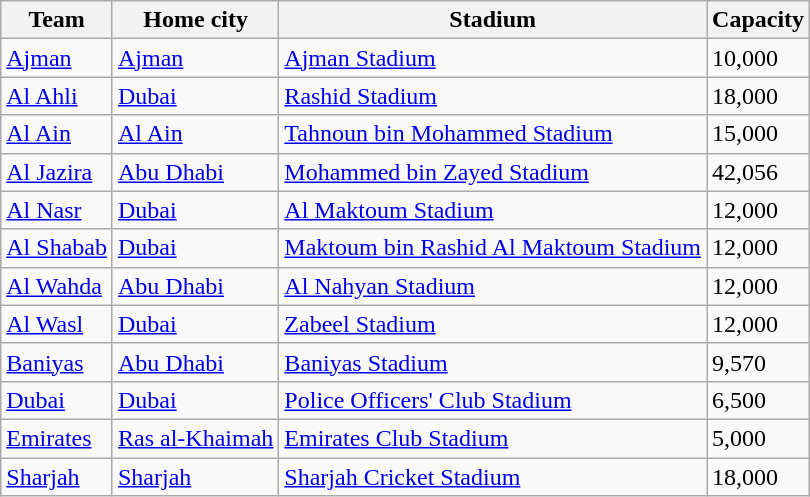<table class="wikitable sortable">
<tr>
<th>Team</th>
<th>Home city</th>
<th>Stadium</th>
<th>Capacity</th>
</tr>
<tr>
<td><a href='#'>Ajman</a></td>
<td><a href='#'>Ajman</a></td>
<td><a href='#'>Ajman Stadium</a></td>
<td>10,000</td>
</tr>
<tr>
<td><a href='#'>Al Ahli</a></td>
<td><a href='#'>Dubai</a></td>
<td><a href='#'>Rashid Stadium</a></td>
<td>18,000</td>
</tr>
<tr>
<td><a href='#'>Al Ain</a></td>
<td><a href='#'>Al Ain</a></td>
<td><a href='#'>Tahnoun bin Mohammed Stadium</a></td>
<td>15,000</td>
</tr>
<tr>
<td><a href='#'>Al Jazira</a></td>
<td><a href='#'>Abu Dhabi</a></td>
<td><a href='#'>Mohammed bin Zayed Stadium</a></td>
<td>42,056</td>
</tr>
<tr>
<td><a href='#'>Al Nasr</a></td>
<td><a href='#'>Dubai</a></td>
<td><a href='#'>Al Maktoum Stadium</a></td>
<td>12,000</td>
</tr>
<tr>
<td><a href='#'>Al Shabab</a></td>
<td><a href='#'>Dubai</a></td>
<td><a href='#'>Maktoum bin Rashid Al Maktoum Stadium</a></td>
<td>12,000</td>
</tr>
<tr>
<td><a href='#'>Al Wahda</a></td>
<td><a href='#'>Abu Dhabi</a></td>
<td><a href='#'>Al Nahyan Stadium</a></td>
<td>12,000</td>
</tr>
<tr>
<td><a href='#'>Al Wasl</a></td>
<td><a href='#'>Dubai</a></td>
<td><a href='#'>Zabeel Stadium</a></td>
<td>12,000</td>
</tr>
<tr>
<td><a href='#'>Baniyas</a></td>
<td><a href='#'>Abu Dhabi</a></td>
<td><a href='#'>Baniyas Stadium</a></td>
<td>9,570</td>
</tr>
<tr>
<td><a href='#'>Dubai</a></td>
<td><a href='#'>Dubai</a></td>
<td><a href='#'>Police Officers' Club Stadium</a></td>
<td>6,500</td>
</tr>
<tr>
<td><a href='#'>Emirates</a></td>
<td><a href='#'>Ras al-Khaimah</a></td>
<td><a href='#'>Emirates Club Stadium</a></td>
<td>5,000</td>
</tr>
<tr>
<td><a href='#'>Sharjah</a></td>
<td><a href='#'>Sharjah</a></td>
<td><a href='#'>Sharjah Cricket Stadium</a></td>
<td>18,000</td>
</tr>
</table>
